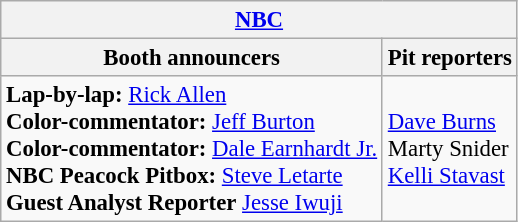<table class="wikitable" style="font-size: 95%">
<tr>
<th colspan="2"><a href='#'>NBC</a></th>
</tr>
<tr>
<th>Booth announcers</th>
<th>Pit reporters</th>
</tr>
<tr>
<td><strong>Lap-by-lap:</strong> <a href='#'>Rick Allen</a><br><strong>Color-commentator:</strong> <a href='#'>Jeff Burton</a><br><strong>Color-commentator:</strong> <a href='#'>Dale Earnhardt Jr.</a><br><strong>NBC Peacock Pitbox:</strong> <a href='#'>Steve Letarte</a><br><strong>Guest Analyst Reporter</strong> <a href='#'>Jesse Iwuji</a></td>
<td><a href='#'>Dave Burns</a><br>Marty Snider<br><a href='#'>Kelli Stavast</a></td>
</tr>
</table>
